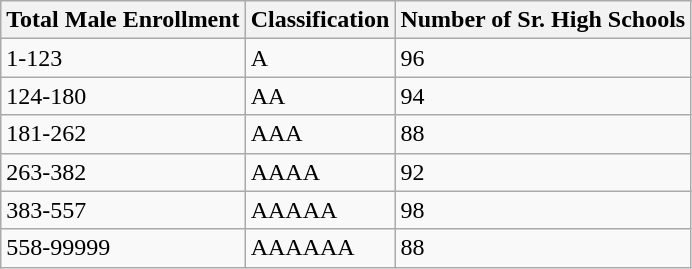<table class="wikitable">
<tr>
<th>Total Male Enrollment</th>
<th>Classification</th>
<th>Number of Sr. High Schools</th>
</tr>
<tr>
<td>1-123</td>
<td>A</td>
<td>96</td>
</tr>
<tr>
<td>124-180</td>
<td>AA</td>
<td>94</td>
</tr>
<tr>
<td>181-262</td>
<td>AAA</td>
<td>88</td>
</tr>
<tr>
<td>263-382</td>
<td>AAAA</td>
<td>92</td>
</tr>
<tr>
<td>383-557</td>
<td>AAAAA</td>
<td>98</td>
</tr>
<tr>
<td>558-99999</td>
<td>AAAAAA</td>
<td>88</td>
</tr>
</table>
